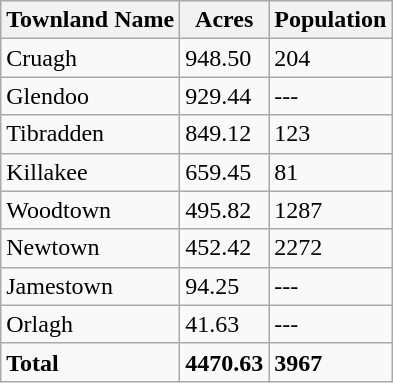<table class="wikitable">
<tr>
<th>Townland Name</th>
<th>Acres</th>
<th>Population</th>
</tr>
<tr>
<td>Cruagh</td>
<td>948.50</td>
<td>204</td>
</tr>
<tr>
<td>Glendoo</td>
<td>929.44</td>
<td>---</td>
</tr>
<tr>
<td>Tibradden</td>
<td>849.12</td>
<td>123</td>
</tr>
<tr>
<td>Killakee</td>
<td>659.45</td>
<td>81</td>
</tr>
<tr>
<td>Woodtown</td>
<td>495.82</td>
<td>1287</td>
</tr>
<tr>
<td>Newtown</td>
<td>452.42</td>
<td>2272</td>
</tr>
<tr>
<td>Jamestown</td>
<td>94.25</td>
<td>---</td>
</tr>
<tr>
<td>Orlagh</td>
<td>41.63</td>
<td>---</td>
</tr>
<tr>
<td><strong>Total</strong></td>
<td><strong>4470.63</strong></td>
<td><strong>3967</strong></td>
</tr>
</table>
